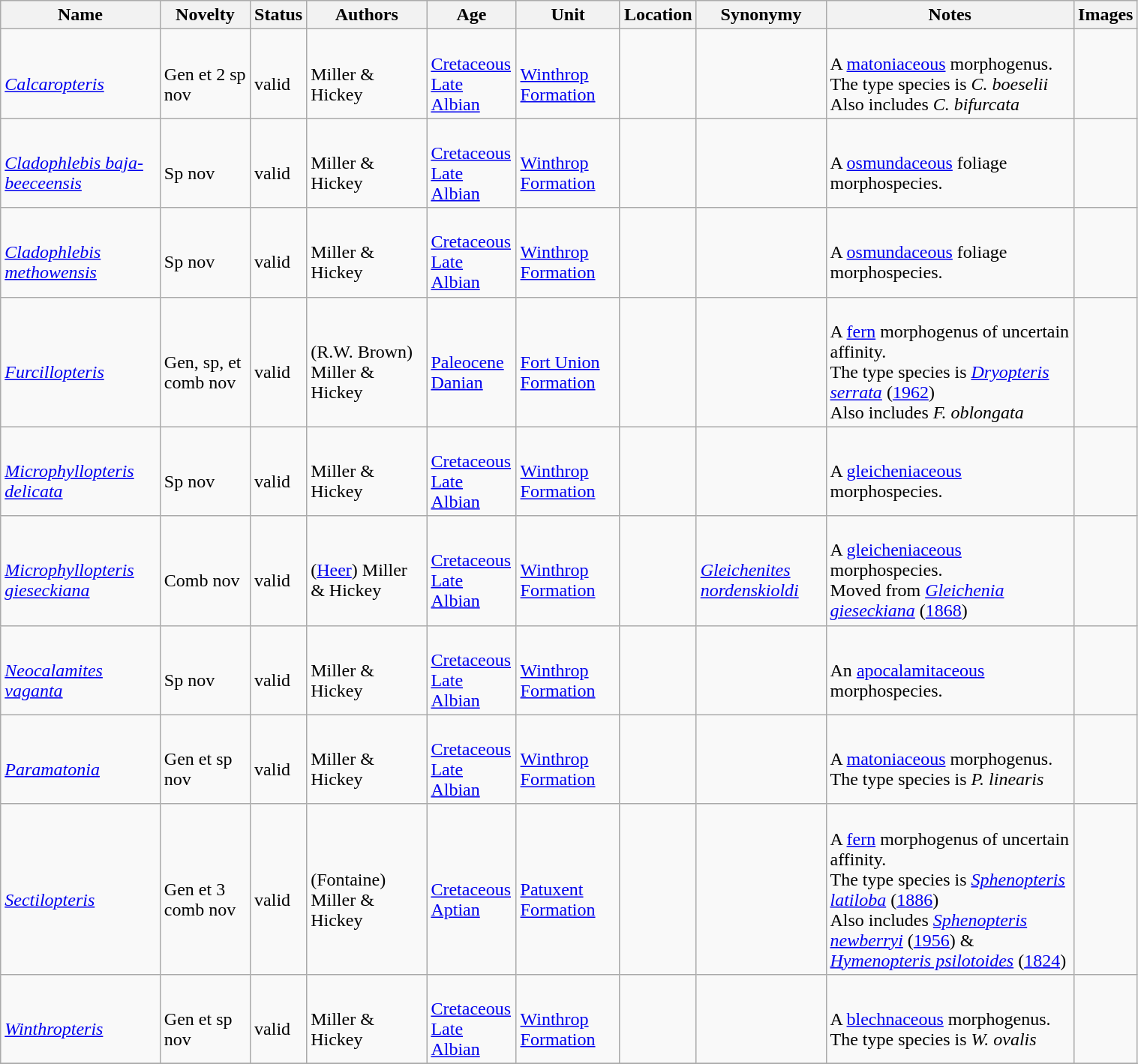<table class="wikitable sortable" align="center" width="80%">
<tr>
<th>Name</th>
<th>Novelty</th>
<th>Status</th>
<th>Authors</th>
<th>Age</th>
<th>Unit</th>
<th>Location</th>
<th>Synonymy</th>
<th>Notes</th>
<th>Images</th>
</tr>
<tr>
<td><br><em><a href='#'>Calcaropteris</a></em></td>
<td><br>Gen et 2 sp nov</td>
<td><br>valid</td>
<td><br>Miller & Hickey</td>
<td><br><a href='#'>Cretaceous</a><br><a href='#'>Late Albian</a></td>
<td><br><a href='#'>Winthrop Formation</a></td>
<td><br><br></td>
<td></td>
<td><br>A <a href='#'>matoniaceous</a> morphogenus.<br>The type species is <em>C. boeselii</em><br> Also includes <em>C. bifurcata</em></td>
<td></td>
</tr>
<tr>
<td><br><em><a href='#'>Cladophlebis baja-beeceensis</a></em></td>
<td><br>Sp nov</td>
<td><br>valid</td>
<td><br>Miller & Hickey</td>
<td><br><a href='#'>Cretaceous</a><br><a href='#'>Late Albian</a></td>
<td><br><a href='#'>Winthrop Formation</a></td>
<td><br><br></td>
<td></td>
<td><br>A <a href='#'>osmundaceous</a> foliage morphospecies.</td>
<td></td>
</tr>
<tr>
<td><br><em><a href='#'>Cladophlebis methowensis</a></em></td>
<td><br>Sp nov</td>
<td><br>valid</td>
<td><br>Miller & Hickey</td>
<td><br><a href='#'>Cretaceous</a><br><a href='#'>Late Albian</a></td>
<td><br><a href='#'>Winthrop Formation</a></td>
<td><br><br></td>
<td></td>
<td><br>A <a href='#'>osmundaceous</a> foliage morphospecies.</td>
<td></td>
</tr>
<tr>
<td><br><em><a href='#'>Furcillopteris</a></em></td>
<td><br>Gen, sp, et comb nov</td>
<td><br>valid</td>
<td><br>(R.W. Brown) Miller & Hickey</td>
<td><br><a href='#'>Paleocene</a><br><a href='#'>Danian</a></td>
<td><br><a href='#'>Fort Union Formation</a></td>
<td><br><br></td>
<td></td>
<td><br>A <a href='#'>fern</a> morphogenus of uncertain affinity.<br>The type species is <em><a href='#'>Dryopteris serrata</a></em> (<a href='#'>1962</a>)<br> Also includes <em>F. oblongata</em></td>
<td></td>
</tr>
<tr>
<td><br><em><a href='#'>Microphyllopteris delicata</a></em></td>
<td><br>Sp nov</td>
<td><br>valid</td>
<td><br>Miller & Hickey</td>
<td><br><a href='#'>Cretaceous</a><br><a href='#'>Late Albian</a></td>
<td><br><a href='#'>Winthrop Formation</a></td>
<td><br><br></td>
<td></td>
<td><br>A <a href='#'>gleicheniaceous</a> morphospecies.</td>
<td></td>
</tr>
<tr>
<td><br><em><a href='#'>Microphyllopteris gieseckiana</a></em></td>
<td><br>Comb nov</td>
<td><br>valid</td>
<td><br>(<a href='#'>Heer</a>) Miller & Hickey</td>
<td><br><a href='#'>Cretaceous</a><br><a href='#'>Late Albian</a></td>
<td><br><a href='#'>Winthrop Formation</a></td>
<td><br><br></td>
<td><br><em><a href='#'>Gleichenites nordenskioldi</a></em> </td>
<td><br>A <a href='#'>gleicheniaceous</a> morphospecies.<br>Moved from <em><a href='#'>Gleichenia gieseckiana</a></em> (<a href='#'>1868</a>)</td>
<td></td>
</tr>
<tr>
<td><br><em><a href='#'>Neocalamites vaganta</a></em></td>
<td><br>Sp nov</td>
<td><br>valid</td>
<td><br>Miller & Hickey</td>
<td><br><a href='#'>Cretaceous</a><br><a href='#'>Late Albian</a></td>
<td><br><a href='#'>Winthrop Formation</a></td>
<td><br><br></td>
<td></td>
<td><br>An <a href='#'>apocalamitaceous</a> morphospecies.</td>
<td></td>
</tr>
<tr>
<td><br><em><a href='#'>Paramatonia</a></em></td>
<td><br>Gen et sp nov</td>
<td><br>valid</td>
<td><br>Miller & Hickey</td>
<td><br><a href='#'>Cretaceous</a><br><a href='#'>Late Albian</a></td>
<td><br><a href='#'>Winthrop Formation</a></td>
<td><br><br></td>
<td></td>
<td><br>A <a href='#'>matoniaceous</a> morphogenus.<br>The type species is <em>P. linearis</em></td>
<td></td>
</tr>
<tr>
<td><br><em><a href='#'>Sectilopteris</a></em></td>
<td><br>Gen et 3 comb nov</td>
<td><br>valid</td>
<td><br>(Fontaine) Miller & Hickey</td>
<td><br><a href='#'>Cretaceous</a><br><a href='#'>Aptian</a></td>
<td><br><a href='#'>Patuxent Formation</a></td>
<td><br><br></td>
<td></td>
<td><br>A <a href='#'>fern</a> morphogenus of uncertain affinity.<br>The type species is <em><a href='#'>Sphenopteris latiloba</a></em> (<a href='#'>1886</a>)<br> Also includes <em><a href='#'>Sphenopteris newberryi</a></em> (<a href='#'>1956</a>) &  <em><a href='#'>Hymenopteris psilotoides</a></em> (<a href='#'>1824</a>)</td>
<td></td>
</tr>
<tr>
<td><br><em><a href='#'>Winthropteris</a></em></td>
<td><br>Gen et sp nov</td>
<td><br>valid</td>
<td><br>Miller & Hickey</td>
<td><br><a href='#'>Cretaceous</a><br><a href='#'>Late Albian</a></td>
<td><br><a href='#'>Winthrop Formation</a></td>
<td><br><br></td>
<td></td>
<td><br>A <a href='#'>blechnaceous</a> morphogenus.<br>The type species is <em>W. ovalis</em></td>
<td></td>
</tr>
<tr>
</tr>
</table>
